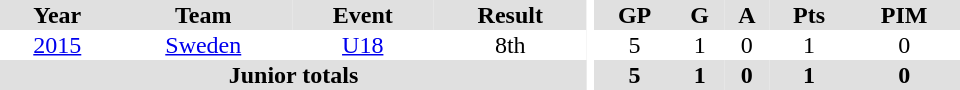<table border="0" cellpadding="1" cellspacing="0" ID="Table3" style="text-align:center; width:40em">
<tr ALIGN="center" bgcolor="#e0e0e0">
<th>Year</th>
<th>Team</th>
<th>Event</th>
<th>Result</th>
<th rowspan="99" bgcolor="#ffffff"></th>
<th>GP</th>
<th>G</th>
<th>A</th>
<th>Pts</th>
<th>PIM</th>
</tr>
<tr>
<td><a href='#'>2015</a></td>
<td><a href='#'>Sweden</a></td>
<td><a href='#'>U18</a></td>
<td>8th</td>
<td>5</td>
<td>1</td>
<td>0</td>
<td>1</td>
<td>0</td>
</tr>
<tr bgcolor="#e0e0e0">
<th colspan="4">Junior totals</th>
<th>5</th>
<th>1</th>
<th>0</th>
<th>1</th>
<th>0</th>
</tr>
</table>
